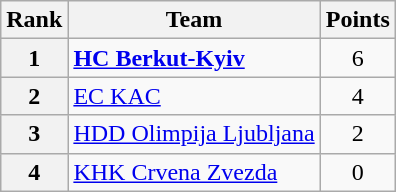<table class="wikitable" style="text-align: center;">
<tr>
<th>Rank</th>
<th>Team</th>
<th>Points</th>
</tr>
<tr>
<th>1</th>
<td style="text-align: left;"> <strong><a href='#'>HC Berkut-Kyiv</a></strong></td>
<td>6</td>
</tr>
<tr>
<th>2</th>
<td style="text-align: left;"> <a href='#'>EC KAC</a></td>
<td>4</td>
</tr>
<tr>
<th>3</th>
<td style="text-align: left;"> <a href='#'>HDD Olimpija Ljubljana</a></td>
<td>2</td>
</tr>
<tr>
<th>4</th>
<td style="text-align: left;"> <a href='#'>KHK Crvena Zvezda</a></td>
<td>0</td>
</tr>
</table>
